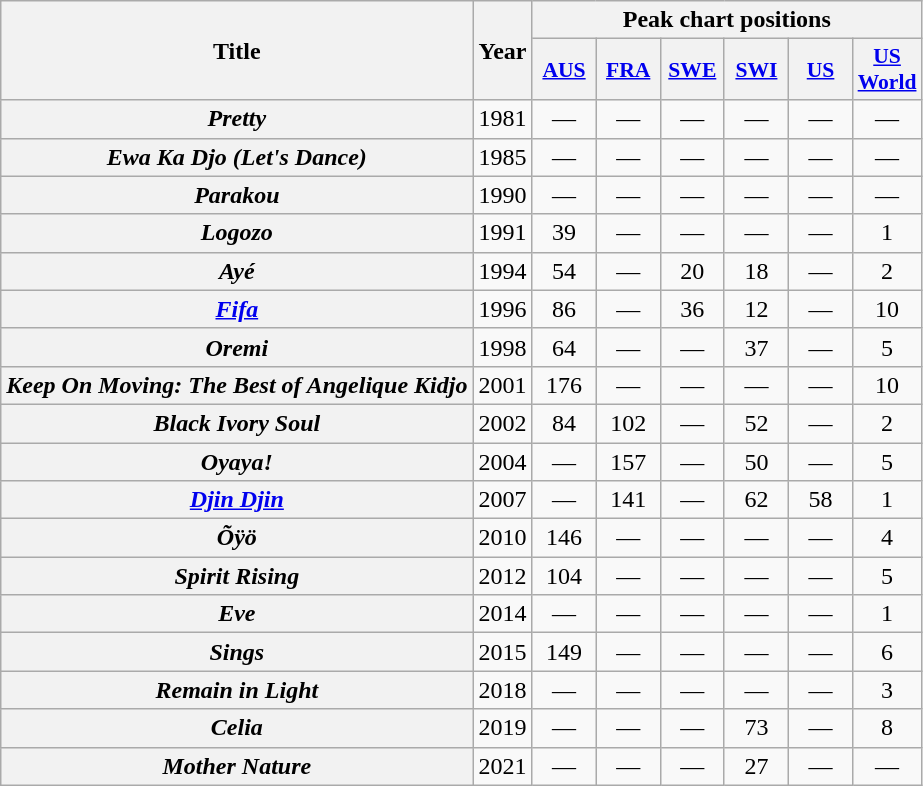<table class="wikitable plainrowheaders" style="text-align:center">
<tr>
<th scope="col" rowspan="2">Title</th>
<th scope="col" rowspan="2">Year</th>
<th scope="col" colspan="6">Peak chart positions</th>
</tr>
<tr>
<th scope="col" style="width:2.5em;font-size:90%;"><a href='#'>AUS</a><br></th>
<th scope="col" style="width:2.5em;font-size:90%;"><a href='#'>FRA</a><br></th>
<th scope="col" style="width:2.5em;font-size:90%;"><a href='#'>SWE</a><br></th>
<th scope="col" style="width:2.5em;font-size:90%;"><a href='#'>SWI</a><br></th>
<th scope="col" style="width:2.5em;font-size:90%;"><a href='#'>US</a><br></th>
<th scope="col" style="width:2.5em;font-size:90%;"><a href='#'>US<br>World</a><br></th>
</tr>
<tr>
<th scope="row"><em>Pretty</em></th>
<td>1981</td>
<td>—</td>
<td>—</td>
<td>—</td>
<td>—</td>
<td>—</td>
<td>—</td>
</tr>
<tr>
<th scope="row"><em>Ewa Ka Djo (Let's Dance)</em></th>
<td>1985</td>
<td>—</td>
<td>—</td>
<td>—</td>
<td>—</td>
<td>—</td>
<td>—</td>
</tr>
<tr>
<th scope="row"><em>Parakou</em></th>
<td>1990</td>
<td>—</td>
<td>—</td>
<td>—</td>
<td>—</td>
<td>—</td>
<td>—</td>
</tr>
<tr>
<th scope="row"><em>Logozo</em></th>
<td>1991</td>
<td>39</td>
<td>—</td>
<td>—</td>
<td>—</td>
<td>—</td>
<td>1</td>
</tr>
<tr>
<th scope="row"><em>Ayé</em></th>
<td>1994</td>
<td>54</td>
<td>—</td>
<td>20</td>
<td>18</td>
<td>—</td>
<td>2</td>
</tr>
<tr>
<th scope="row"><em><a href='#'>Fifa</a></em></th>
<td>1996</td>
<td>86</td>
<td>—</td>
<td>36</td>
<td>12</td>
<td>—</td>
<td>10</td>
</tr>
<tr>
<th scope="row"><em>Oremi</em></th>
<td>1998</td>
<td>64</td>
<td>—</td>
<td>—</td>
<td>37</td>
<td>—</td>
<td>5</td>
</tr>
<tr>
<th scope="row"><em>Keep On Moving: The Best of Angelique Kidjo</em></th>
<td>2001</td>
<td>176</td>
<td>—</td>
<td>—</td>
<td>—</td>
<td>—</td>
<td>10</td>
</tr>
<tr>
<th scope="row"><em>Black Ivory Soul</em></th>
<td>2002</td>
<td>84</td>
<td>102</td>
<td>—</td>
<td>52</td>
<td>—</td>
<td>2</td>
</tr>
<tr>
<th scope="row"><em>Oyaya!</em></th>
<td>2004</td>
<td>—</td>
<td>157</td>
<td>—</td>
<td>50</td>
<td>—</td>
<td>5</td>
</tr>
<tr>
<th scope="row"><em><a href='#'>Djin Djin</a></em></th>
<td>2007</td>
<td>—</td>
<td>141</td>
<td>—</td>
<td>62</td>
<td>58</td>
<td>1</td>
</tr>
<tr>
<th scope="row"><em>Õÿö</em></th>
<td>2010</td>
<td>146</td>
<td>—</td>
<td>—</td>
<td>—</td>
<td>—</td>
<td>4</td>
</tr>
<tr>
<th scope="row"><em>Spirit Rising</em></th>
<td>2012</td>
<td>104</td>
<td>—</td>
<td>—</td>
<td>—</td>
<td>—</td>
<td>5</td>
</tr>
<tr>
<th scope="row"><em>Eve</em></th>
<td>2014</td>
<td>—</td>
<td>—</td>
<td>—</td>
<td>—</td>
<td>—</td>
<td>1</td>
</tr>
<tr>
<th scope="row"><em>Sings</em><br></th>
<td>2015</td>
<td>149</td>
<td>—</td>
<td>—</td>
<td>—</td>
<td>—</td>
<td>6</td>
</tr>
<tr>
<th scope="row"><em>Remain in Light</em></th>
<td>2018</td>
<td>—</td>
<td>—</td>
<td>—</td>
<td>—</td>
<td>—</td>
<td>3</td>
</tr>
<tr>
<th scope="row"><em>Celia</em></th>
<td>2019</td>
<td>—</td>
<td>—</td>
<td>—</td>
<td>73</td>
<td>—</td>
<td>8</td>
</tr>
<tr>
<th scope="row"><em>Mother Nature</em></th>
<td>2021</td>
<td>—</td>
<td>—</td>
<td>—</td>
<td>27</td>
<td>—</td>
<td>—</td>
</tr>
</table>
